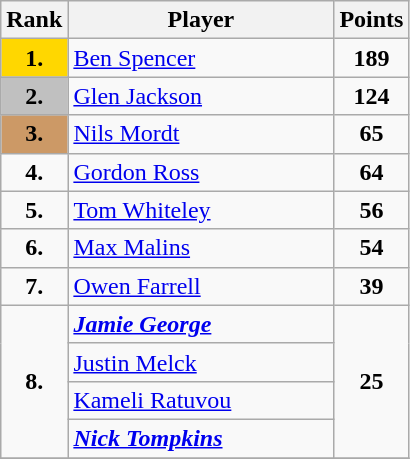<table class="wikitable sticky-header">
<tr>
<th width=35>Rank</th>
<th width=170>Player</th>
<th width=40>Points</th>
</tr>
<tr>
<td align=center bgcolor=Gold><strong>1.</strong></td>
<td> <a href='#'>Ben Spencer</a></td>
<td align=center><strong>189</strong></td>
</tr>
<tr>
<td align=center bgcolor=Silver><strong>2.</strong></td>
<td> <a href='#'>Glen Jackson</a></td>
<td align=center><strong>124</strong></td>
</tr>
<tr>
<td align=center bgcolor=#cc9966><strong>3.</strong></td>
<td> <a href='#'>Nils Mordt</a></td>
<td align=center><strong>65</strong></td>
</tr>
<tr>
<td align=center><strong>4.</strong></td>
<td> <a href='#'>Gordon Ross</a></td>
<td align=center><strong>64</strong></td>
</tr>
<tr>
<td align=center><strong>5.</strong></td>
<td> <a href='#'>Tom Whiteley</a></td>
<td align=center><strong>56</strong></td>
</tr>
<tr>
<td align=center><strong>6.</strong></td>
<td> <a href='#'>Max Malins</a></td>
<td align=center><strong>54</strong></td>
</tr>
<tr>
<td align=center><strong>7.</strong></td>
<td> <a href='#'>Owen Farrell</a></td>
<td align=center><strong>39</strong></td>
</tr>
<tr>
<td rowspan=4 align=center><strong>8.</strong></td>
<td> <strong><em><a href='#'>Jamie George</a></em></strong></td>
<td rowspan=4 align=center><strong>25</strong></td>
</tr>
<tr>
<td> <a href='#'>Justin Melck</a></td>
</tr>
<tr>
<td> <a href='#'>Kameli Ratuvou</a></td>
</tr>
<tr>
<td> <strong><em><a href='#'>Nick Tompkins</a></em></strong></td>
</tr>
<tr>
</tr>
</table>
